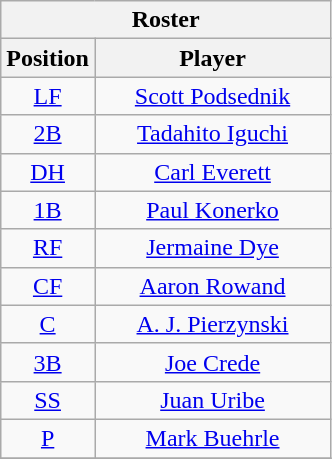<table class="wikitable" style="font-size: 100%; text-align:center;">
<tr>
<th colspan="4">Roster</th>
</tr>
<tr>
<th>Position</th>
<th width="150">Player</th>
</tr>
<tr>
<td><a href='#'>LF</a></td>
<td><a href='#'>Scott Podsednik</a></td>
</tr>
<tr>
<td><a href='#'>2B</a></td>
<td><a href='#'>Tadahito Iguchi</a></td>
</tr>
<tr>
<td><a href='#'>DH</a></td>
<td><a href='#'>Carl Everett</a></td>
</tr>
<tr>
<td><a href='#'>1B</a></td>
<td><a href='#'>Paul Konerko</a></td>
</tr>
<tr>
<td><a href='#'>RF</a></td>
<td><a href='#'>Jermaine Dye</a></td>
</tr>
<tr>
<td><a href='#'>CF</a></td>
<td><a href='#'>Aaron Rowand</a></td>
</tr>
<tr>
<td><a href='#'>C</a></td>
<td><a href='#'>A. J. Pierzynski</a></td>
</tr>
<tr>
<td><a href='#'>3B</a></td>
<td><a href='#'>Joe Crede</a></td>
</tr>
<tr>
<td><a href='#'>SS</a></td>
<td><a href='#'>Juan Uribe</a></td>
</tr>
<tr>
<td><a href='#'>P</a></td>
<td><a href='#'>Mark Buehrle</a></td>
</tr>
<tr>
</tr>
</table>
